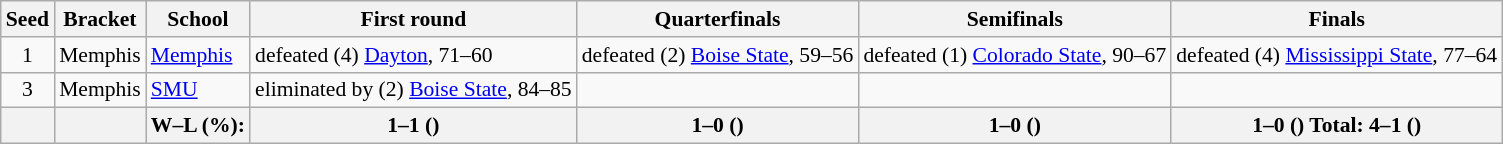<table class="wikitable" style="white-space:nowrap; font-size:90%;">
<tr>
<th>Seed</th>
<th>Bracket</th>
<th>School</th>
<th>First round</th>
<th>Quarterfinals</th>
<th>Semifinals</th>
<th>Finals</th>
</tr>
<tr>
<td align=center>1</td>
<td>Memphis</td>
<td><a href='#'>Memphis</a></td>
<td>defeated (4) <a href='#'>Dayton</a>, 71–60</td>
<td>defeated (2) <a href='#'>Boise State</a>, 59–56</td>
<td>defeated (1) <a href='#'>Colorado State</a>, 90–67</td>
<td>defeated (4) <a href='#'>Mississippi State</a>, 77–64</td>
</tr>
<tr>
<td align=center>3</td>
<td>Memphis</td>
<td><a href='#'>SMU</a></td>
<td>eliminated by (2) <a href='#'>Boise State</a>, 84–85</td>
<td></td>
<td></td>
<td></td>
</tr>
<tr>
<th></th>
<th></th>
<th>W–L (%):</th>
<th>1–1 ()</th>
<th>1–0 ()</th>
<th>1–0 ()</th>
<th>1–0 () Total: 4–1 ()</th>
</tr>
</table>
